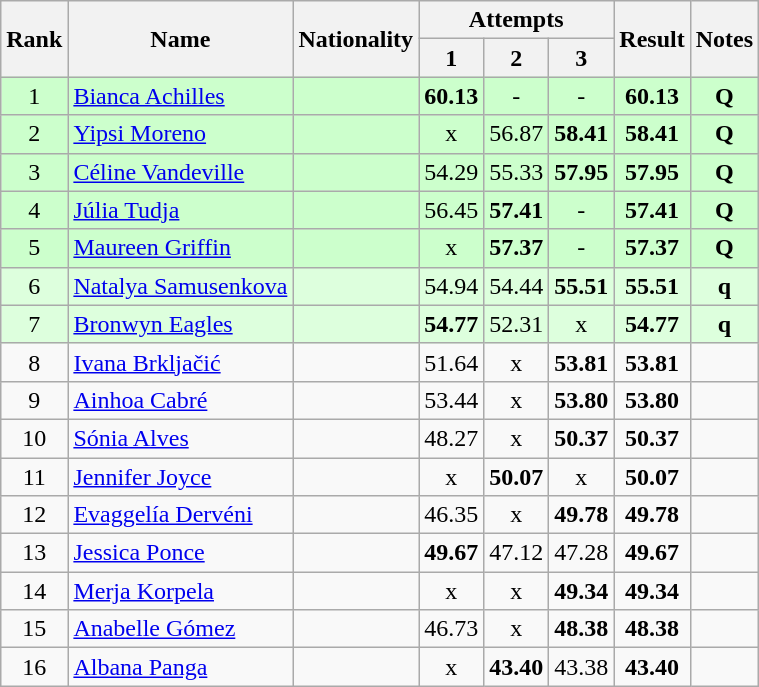<table class="wikitable sortable" style="text-align:center">
<tr>
<th rowspan=2>Rank</th>
<th rowspan=2>Name</th>
<th rowspan=2>Nationality</th>
<th colspan=3>Attempts</th>
<th rowspan=2>Result</th>
<th rowspan=2>Notes</th>
</tr>
<tr>
<th>1</th>
<th>2</th>
<th>3</th>
</tr>
<tr bgcolor=ccffcc>
<td>1</td>
<td align=left><a href='#'>Bianca Achilles</a></td>
<td align=left></td>
<td><strong>60.13</strong></td>
<td>-</td>
<td>-</td>
<td><strong>60.13</strong></td>
<td><strong>Q</strong></td>
</tr>
<tr bgcolor=ccffcc>
<td>2</td>
<td align=left><a href='#'>Yipsi Moreno</a></td>
<td align=left></td>
<td>x</td>
<td>56.87</td>
<td><strong>58.41</strong></td>
<td><strong>58.41</strong></td>
<td><strong>Q</strong></td>
</tr>
<tr bgcolor=ccffcc>
<td>3</td>
<td align=left><a href='#'>Céline Vandeville</a></td>
<td align=left></td>
<td>54.29</td>
<td>55.33</td>
<td><strong>57.95</strong></td>
<td><strong>57.95</strong></td>
<td><strong>Q</strong></td>
</tr>
<tr bgcolor=ccffcc>
<td>4</td>
<td align=left><a href='#'>Júlia Tudja</a></td>
<td align=left></td>
<td>56.45</td>
<td><strong>57.41</strong></td>
<td>-</td>
<td><strong>57.41</strong></td>
<td><strong>Q</strong></td>
</tr>
<tr bgcolor=ccffcc>
<td>5</td>
<td align=left><a href='#'>Maureen Griffin</a></td>
<td align=left></td>
<td>x</td>
<td><strong>57.37</strong></td>
<td>-</td>
<td><strong>57.37</strong></td>
<td><strong>Q</strong></td>
</tr>
<tr bgcolor=ddffdd>
<td>6</td>
<td align=left><a href='#'>Natalya Samusenkova</a></td>
<td align=left></td>
<td>54.94</td>
<td>54.44</td>
<td><strong>55.51</strong></td>
<td><strong>55.51</strong></td>
<td><strong>q</strong></td>
</tr>
<tr bgcolor=ddffdd>
<td>7</td>
<td align=left><a href='#'>Bronwyn Eagles</a></td>
<td align=left></td>
<td><strong>54.77</strong></td>
<td>52.31</td>
<td>x</td>
<td><strong>54.77</strong></td>
<td><strong>q</strong></td>
</tr>
<tr>
<td>8</td>
<td align=left><a href='#'>Ivana Brkljačić</a></td>
<td align=left></td>
<td>51.64</td>
<td>x</td>
<td><strong>53.81</strong></td>
<td><strong>53.81</strong></td>
<td></td>
</tr>
<tr>
<td>9</td>
<td align=left><a href='#'>Ainhoa Cabré</a></td>
<td align=left></td>
<td>53.44</td>
<td>x</td>
<td><strong>53.80</strong></td>
<td><strong>53.80</strong></td>
<td></td>
</tr>
<tr>
<td>10</td>
<td align=left><a href='#'>Sónia Alves</a></td>
<td align=left></td>
<td>48.27</td>
<td>x</td>
<td><strong>50.37</strong></td>
<td><strong>50.37</strong></td>
<td></td>
</tr>
<tr>
<td>11</td>
<td align=left><a href='#'>Jennifer Joyce</a></td>
<td align=left></td>
<td>x</td>
<td><strong>50.07</strong></td>
<td>x</td>
<td><strong>50.07</strong></td>
<td></td>
</tr>
<tr>
<td>12</td>
<td align=left><a href='#'>Evaggelía Dervéni</a></td>
<td align=left></td>
<td>46.35</td>
<td>x</td>
<td><strong>49.78</strong></td>
<td><strong>49.78</strong></td>
<td></td>
</tr>
<tr>
<td>13</td>
<td align=left><a href='#'>Jessica Ponce</a></td>
<td align=left></td>
<td><strong>49.67</strong></td>
<td>47.12</td>
<td>47.28</td>
<td><strong>49.67</strong></td>
<td></td>
</tr>
<tr>
<td>14</td>
<td align=left><a href='#'>Merja Korpela</a></td>
<td align=left></td>
<td>x</td>
<td>x</td>
<td><strong>49.34</strong></td>
<td><strong>49.34</strong></td>
<td></td>
</tr>
<tr>
<td>15</td>
<td align=left><a href='#'>Anabelle Gómez</a></td>
<td align=left></td>
<td>46.73</td>
<td>x</td>
<td><strong>48.38</strong></td>
<td><strong>48.38</strong></td>
<td></td>
</tr>
<tr>
<td>16</td>
<td align=left><a href='#'>Albana Panga</a></td>
<td align=left></td>
<td>x</td>
<td><strong>43.40</strong></td>
<td>43.38</td>
<td><strong>43.40</strong></td>
<td></td>
</tr>
</table>
